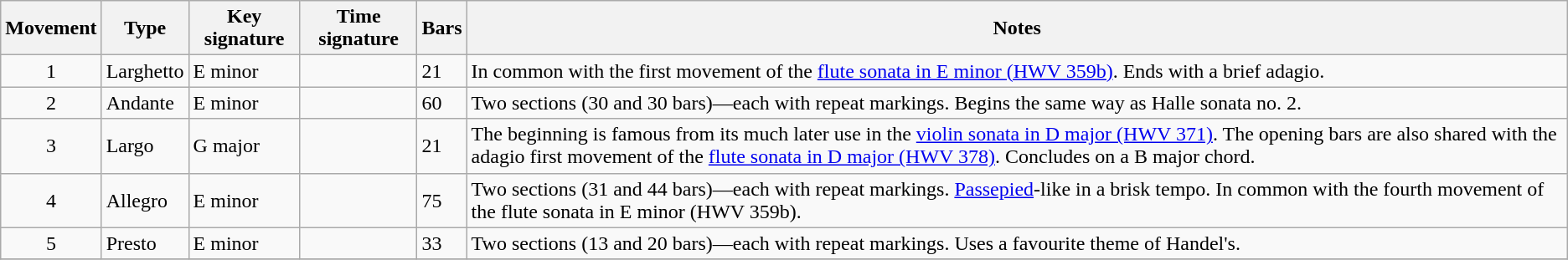<table class="wikitable" border="1">
<tr>
<th bgcolor=ececec>Movement</th>
<th bgcolor=ececec>Type</th>
<th bgcolor=ececec>Key signature</th>
<th bgcolor=ececec>Time signature</th>
<th bgcolor=ececec>Bars</th>
<th bgcolor=ececec>Notes</th>
</tr>
<tr>
<td align=center>1</td>
<td>Larghetto</td>
<td>E minor</td>
<td></td>
<td>21</td>
<td>In common with the first movement of the <a href='#'>flute sonata in E minor (HWV 359b)</a>. Ends with a brief adagio.</td>
</tr>
<tr>
<td align=center>2</td>
<td>Andante</td>
<td>E minor</td>
<td></td>
<td>60</td>
<td>Two sections (30 and 30 bars)—each with repeat markings. Begins the same way as Halle sonata no. 2.</td>
</tr>
<tr>
<td align=center>3</td>
<td>Largo</td>
<td>G major</td>
<td></td>
<td>21</td>
<td>The beginning is famous from its much later use in the <a href='#'>violin sonata in D major (HWV 371)</a>. The opening bars are also shared with the adagio first movement of the <a href='#'>flute sonata in D major (HWV 378)</a>. Concludes on a B major chord.</td>
</tr>
<tr>
<td align=center>4</td>
<td>Allegro</td>
<td>E minor</td>
<td></td>
<td>75</td>
<td>Two sections (31 and 44 bars)—each with repeat markings. <a href='#'>Passepied</a>-like in a brisk tempo. In common with the fourth movement of the flute sonata in E minor (HWV 359b).</td>
</tr>
<tr>
<td align=center>5</td>
<td>Presto</td>
<td>E minor</td>
<td></td>
<td>33</td>
<td>Two sections (13 and 20 bars)—each with repeat markings. Uses a favourite theme of Handel's.</td>
</tr>
<tr>
</tr>
</table>
